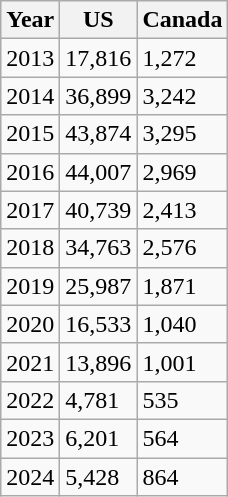<table class="wikitable">
<tr>
<th>Year</th>
<th>US</th>
<th>Canada</th>
</tr>
<tr>
<td>2013</td>
<td>17,816</td>
<td>1,272</td>
</tr>
<tr>
<td>2014</td>
<td>36,899</td>
<td>3,242</td>
</tr>
<tr>
<td>2015</td>
<td>43,874</td>
<td>3,295</td>
</tr>
<tr>
<td>2016</td>
<td>44,007</td>
<td>2,969</td>
</tr>
<tr>
<td>2017</td>
<td>40,739</td>
<td>2,413</td>
</tr>
<tr>
<td>2018</td>
<td>34,763</td>
<td>2,576</td>
</tr>
<tr>
<td>2019</td>
<td>25,987</td>
<td>1,871</td>
</tr>
<tr>
<td>2020</td>
<td>16,533</td>
<td>1,040</td>
</tr>
<tr>
<td>2021</td>
<td>13,896</td>
<td>1,001</td>
</tr>
<tr>
<td>2022</td>
<td>4,781</td>
<td>535</td>
</tr>
<tr>
<td>2023</td>
<td>6,201</td>
<td>564</td>
</tr>
<tr>
<td>2024</td>
<td>5,428</td>
<td>864</td>
</tr>
</table>
